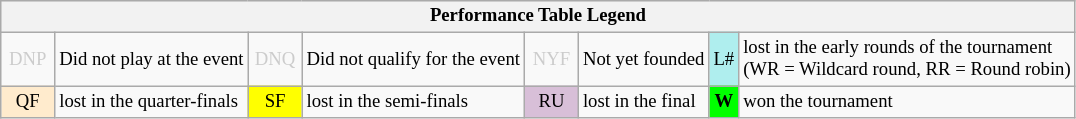<table class="wikitable" style="font-size:78%;">
<tr style="background:#efefef;">
<th colspan="8">Performance Table Legend</th>
</tr>
<tr>
<td style="color:#ccc; text-align:center; width:30px;">DNP</td>
<td>Did not play at the event</td>
<td style="color:#ccc; text-align:center; width:30px;">DNQ</td>
<td>Did not qualify for the event</td>
<td style="color:#ccc; text-align:center; width:30px;">NYF</td>
<td>Not yet founded</td>
<td style="text-align:center; background:#afeeee;">L#</td>
<td>lost in the early rounds of the tournament<br>(WR = Wildcard round, RR = Round robin)</td>
</tr>
<tr>
<td style="text-align:center; background:#ffebcd;">QF</td>
<td>lost in the quarter-finals</td>
<td style="text-align:center; background:yellow;">SF</td>
<td>lost in the semi-finals</td>
<td style="text-align:center; background:thistle;">RU</td>
<td>lost in the final</td>
<td style="text-align:center; background:#0f0;"><strong>W</strong></td>
<td>won the tournament</td>
</tr>
</table>
